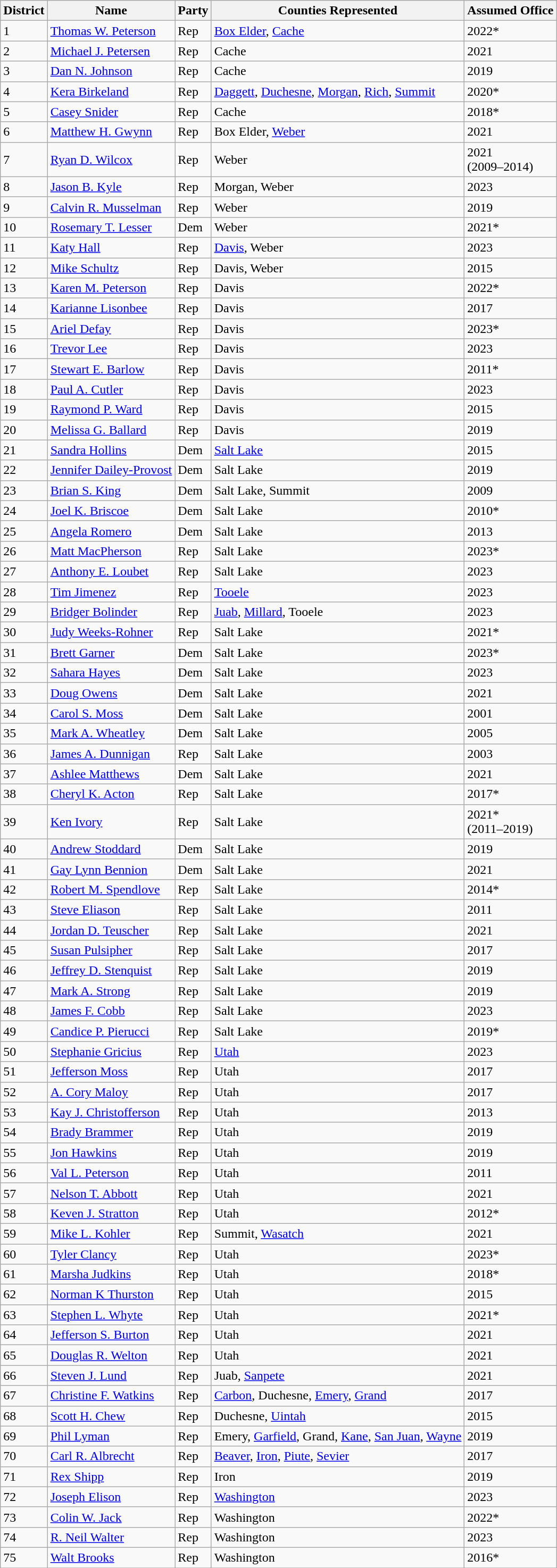<table class="wikitable sortable">
<tr>
<th>District</th>
<th>Name</th>
<th>Party</th>
<th>Counties Represented</th>
<th>Assumed Office</th>
</tr>
<tr>
<td>1</td>
<td><a href='#'>Thomas W. Peterson</a></td>
<td>Rep</td>
<td><a href='#'>Box Elder</a>, <a href='#'>Cache</a></td>
<td>2022*</td>
</tr>
<tr>
<td>2</td>
<td><a href='#'>Michael J. Petersen</a></td>
<td>Rep</td>
<td>Cache</td>
<td>2021</td>
</tr>
<tr>
<td>3</td>
<td><a href='#'>Dan N. Johnson</a></td>
<td>Rep</td>
<td>Cache</td>
<td>2019</td>
</tr>
<tr>
<td>4</td>
<td><a href='#'>Kera Birkeland</a></td>
<td>Rep</td>
<td><a href='#'>Daggett</a>, <a href='#'>Duchesne</a>, <a href='#'>Morgan</a>, <a href='#'>Rich</a>, <a href='#'>Summit</a></td>
<td>2020*</td>
</tr>
<tr>
<td>5</td>
<td><a href='#'>Casey Snider</a></td>
<td>Rep</td>
<td>Cache</td>
<td>2018*</td>
</tr>
<tr>
<td>6</td>
<td><a href='#'>Matthew H. Gwynn</a></td>
<td>Rep</td>
<td>Box Elder, <a href='#'>Weber</a></td>
<td>2021</td>
</tr>
<tr>
<td>7</td>
<td><a href='#'>Ryan D. Wilcox</a></td>
<td>Rep</td>
<td>Weber</td>
<td>2021<br>(2009–2014)</td>
</tr>
<tr>
<td>8</td>
<td><a href='#'>Jason B. Kyle</a></td>
<td>Rep</td>
<td>Morgan, Weber</td>
<td>2023</td>
</tr>
<tr>
<td>9</td>
<td><a href='#'>Calvin R. Musselman</a></td>
<td>Rep</td>
<td>Weber</td>
<td>2019</td>
</tr>
<tr>
<td>10</td>
<td><a href='#'>Rosemary T. Lesser</a></td>
<td>Dem</td>
<td>Weber</td>
<td>2021*</td>
</tr>
<tr>
<td>11</td>
<td><a href='#'>Katy Hall</a></td>
<td>Rep</td>
<td><a href='#'>Davis</a>, Weber</td>
<td>2023</td>
</tr>
<tr>
<td>12</td>
<td><a href='#'>Mike Schultz</a></td>
<td>Rep</td>
<td>Davis, Weber</td>
<td>2015</td>
</tr>
<tr>
<td>13</td>
<td><a href='#'>Karen M. Peterson</a></td>
<td>Rep</td>
<td>Davis</td>
<td>2022*</td>
</tr>
<tr>
<td>14</td>
<td><a href='#'>Karianne Lisonbee</a></td>
<td>Rep</td>
<td>Davis</td>
<td>2017</td>
</tr>
<tr>
<td>15</td>
<td><a href='#'>Ariel Defay</a></td>
<td>Rep</td>
<td>Davis</td>
<td>2023*</td>
</tr>
<tr>
<td>16</td>
<td><a href='#'>Trevor Lee</a></td>
<td>Rep</td>
<td>Davis</td>
<td>2023</td>
</tr>
<tr>
<td>17</td>
<td><a href='#'>Stewart E. Barlow</a></td>
<td>Rep</td>
<td>Davis</td>
<td>2011*</td>
</tr>
<tr>
<td>18</td>
<td><a href='#'>Paul A. Cutler</a></td>
<td>Rep</td>
<td>Davis</td>
<td>2023</td>
</tr>
<tr>
<td>19</td>
<td><a href='#'>Raymond P. Ward</a></td>
<td>Rep</td>
<td>Davis</td>
<td>2015</td>
</tr>
<tr>
<td>20</td>
<td><a href='#'>Melissa G. Ballard</a></td>
<td>Rep</td>
<td>Davis</td>
<td>2019</td>
</tr>
<tr>
<td>21</td>
<td><a href='#'>Sandra Hollins</a></td>
<td>Dem</td>
<td><a href='#'>Salt Lake</a></td>
<td>2015</td>
</tr>
<tr>
<td>22</td>
<td><a href='#'>Jennifer Dailey-Provost</a></td>
<td>Dem</td>
<td>Salt Lake</td>
<td>2019</td>
</tr>
<tr>
<td>23</td>
<td><a href='#'>Brian S. King</a></td>
<td>Dem</td>
<td>Salt Lake, Summit</td>
<td>2009</td>
</tr>
<tr>
<td>24</td>
<td><a href='#'>Joel K. Briscoe</a></td>
<td>Dem</td>
<td>Salt Lake</td>
<td>2010*</td>
</tr>
<tr>
<td>25</td>
<td><a href='#'>Angela Romero</a></td>
<td>Dem</td>
<td>Salt Lake</td>
<td>2013</td>
</tr>
<tr>
<td>26</td>
<td><a href='#'>Matt MacPherson</a></td>
<td>Rep</td>
<td>Salt Lake</td>
<td>2023*</td>
</tr>
<tr>
<td>27</td>
<td><a href='#'>Anthony E. Loubet</a></td>
<td>Rep</td>
<td>Salt Lake</td>
<td>2023</td>
</tr>
<tr>
<td>28</td>
<td><a href='#'>Tim Jimenez</a></td>
<td>Rep</td>
<td><a href='#'>Tooele</a></td>
<td>2023</td>
</tr>
<tr>
<td>29</td>
<td><a href='#'>Bridger Bolinder</a></td>
<td>Rep</td>
<td><a href='#'>Juab</a>, <a href='#'>Millard</a>, Tooele</td>
<td>2023</td>
</tr>
<tr>
<td>30</td>
<td><a href='#'>Judy Weeks-Rohner</a></td>
<td>Rep</td>
<td>Salt Lake</td>
<td>2021*</td>
</tr>
<tr>
<td>31</td>
<td><a href='#'>Brett Garner</a></td>
<td>Dem</td>
<td>Salt Lake</td>
<td>2023*</td>
</tr>
<tr>
<td>32</td>
<td><a href='#'>Sahara Hayes</a></td>
<td>Dem</td>
<td>Salt Lake</td>
<td>2023</td>
</tr>
<tr>
<td>33</td>
<td><a href='#'>Doug Owens</a></td>
<td>Dem</td>
<td>Salt Lake</td>
<td>2021</td>
</tr>
<tr>
<td>34</td>
<td><a href='#'>Carol S. Moss</a></td>
<td>Dem</td>
<td>Salt Lake</td>
<td>2001</td>
</tr>
<tr>
<td>35</td>
<td><a href='#'>Mark A. Wheatley</a></td>
<td>Dem</td>
<td>Salt Lake</td>
<td>2005</td>
</tr>
<tr>
<td>36</td>
<td><a href='#'>James A. Dunnigan</a></td>
<td>Rep</td>
<td>Salt Lake</td>
<td>2003</td>
</tr>
<tr>
<td>37</td>
<td><a href='#'>Ashlee Matthews</a></td>
<td>Dem</td>
<td>Salt Lake</td>
<td>2021</td>
</tr>
<tr>
<td>38</td>
<td><a href='#'>Cheryl K. Acton</a></td>
<td>Rep</td>
<td>Salt Lake</td>
<td>2017*</td>
</tr>
<tr>
<td>39</td>
<td><a href='#'>Ken Ivory</a></td>
<td>Rep</td>
<td>Salt Lake</td>
<td>2021*<br>(2011–2019)</td>
</tr>
<tr>
<td>40</td>
<td><a href='#'>Andrew Stoddard</a></td>
<td>Dem</td>
<td>Salt Lake</td>
<td>2019</td>
</tr>
<tr>
<td>41</td>
<td><a href='#'>Gay Lynn Bennion</a></td>
<td>Dem</td>
<td>Salt Lake</td>
<td>2021</td>
</tr>
<tr>
<td>42</td>
<td><a href='#'>Robert M. Spendlove</a></td>
<td>Rep</td>
<td>Salt Lake</td>
<td>2014*</td>
</tr>
<tr>
<td>43</td>
<td><a href='#'>Steve Eliason</a></td>
<td>Rep</td>
<td>Salt Lake</td>
<td>2011</td>
</tr>
<tr>
<td>44</td>
<td><a href='#'>Jordan D. Teuscher</a></td>
<td>Rep</td>
<td>Salt Lake</td>
<td>2021</td>
</tr>
<tr>
<td>45</td>
<td><a href='#'>Susan Pulsipher</a></td>
<td>Rep</td>
<td>Salt Lake</td>
<td>2017</td>
</tr>
<tr>
<td>46</td>
<td><a href='#'>Jeffrey D. Stenquist</a></td>
<td>Rep</td>
<td>Salt Lake</td>
<td>2019</td>
</tr>
<tr>
<td>47</td>
<td><a href='#'>Mark A. Strong</a></td>
<td>Rep</td>
<td>Salt Lake</td>
<td>2019</td>
</tr>
<tr>
<td>48</td>
<td><a href='#'>James F. Cobb</a></td>
<td>Rep</td>
<td>Salt Lake</td>
<td>2023</td>
</tr>
<tr>
<td>49</td>
<td><a href='#'>Candice P. Pierucci</a></td>
<td>Rep</td>
<td>Salt Lake</td>
<td>2019*</td>
</tr>
<tr>
<td>50</td>
<td><a href='#'>Stephanie Gricius</a></td>
<td>Rep</td>
<td><a href='#'>Utah</a></td>
<td>2023</td>
</tr>
<tr>
<td>51</td>
<td><a href='#'>Jefferson Moss</a></td>
<td>Rep</td>
<td>Utah</td>
<td>2017</td>
</tr>
<tr>
<td>52</td>
<td><a href='#'>A. Cory Maloy</a></td>
<td>Rep</td>
<td>Utah</td>
<td>2017</td>
</tr>
<tr>
<td>53</td>
<td><a href='#'>Kay J. Christofferson</a></td>
<td>Rep</td>
<td>Utah</td>
<td>2013</td>
</tr>
<tr>
<td>54</td>
<td><a href='#'>Brady Brammer</a></td>
<td>Rep</td>
<td>Utah</td>
<td>2019</td>
</tr>
<tr>
<td>55</td>
<td><a href='#'>Jon Hawkins</a></td>
<td>Rep</td>
<td>Utah</td>
<td>2019</td>
</tr>
<tr>
<td>56</td>
<td><a href='#'>Val L. Peterson</a></td>
<td>Rep</td>
<td>Utah</td>
<td>2011</td>
</tr>
<tr>
<td>57</td>
<td><a href='#'>Nelson T. Abbott</a></td>
<td>Rep</td>
<td>Utah</td>
<td>2021</td>
</tr>
<tr>
<td>58</td>
<td><a href='#'>Keven J. Stratton</a></td>
<td>Rep</td>
<td>Utah</td>
<td>2012*</td>
</tr>
<tr>
<td>59</td>
<td><a href='#'>Mike L. Kohler</a></td>
<td>Rep</td>
<td>Summit, <a href='#'>Wasatch</a></td>
<td>2021</td>
</tr>
<tr>
<td>60</td>
<td><a href='#'>Tyler Clancy</a></td>
<td>Rep</td>
<td>Utah</td>
<td>2023*</td>
</tr>
<tr>
<td>61</td>
<td><a href='#'>Marsha Judkins</a></td>
<td>Rep</td>
<td>Utah</td>
<td>2018*</td>
</tr>
<tr>
<td>62</td>
<td><a href='#'>Norman K Thurston</a></td>
<td>Rep</td>
<td>Utah</td>
<td>2015</td>
</tr>
<tr>
<td>63</td>
<td><a href='#'>Stephen L. Whyte</a></td>
<td>Rep</td>
<td>Utah</td>
<td>2021*</td>
</tr>
<tr>
<td>64</td>
<td><a href='#'>Jefferson S. Burton</a></td>
<td>Rep</td>
<td>Utah</td>
<td>2021</td>
</tr>
<tr>
<td>65</td>
<td><a href='#'>Douglas R. Welton</a></td>
<td>Rep</td>
<td>Utah</td>
<td>2021</td>
</tr>
<tr>
<td>66</td>
<td><a href='#'>Steven J. Lund</a></td>
<td>Rep</td>
<td>Juab, <a href='#'>Sanpete</a></td>
<td>2021</td>
</tr>
<tr>
<td>67</td>
<td><a href='#'>Christine F. Watkins</a></td>
<td>Rep</td>
<td><a href='#'>Carbon</a>, Duchesne, <a href='#'>Emery</a>, <a href='#'>Grand</a></td>
<td>2017</td>
</tr>
<tr>
<td>68</td>
<td><a href='#'>Scott H. Chew</a></td>
<td>Rep</td>
<td>Duchesne, <a href='#'>Uintah</a></td>
<td>2015</td>
</tr>
<tr>
<td>69</td>
<td><a href='#'>Phil Lyman</a></td>
<td>Rep</td>
<td>Emery, <a href='#'>Garfield</a>, Grand, <a href='#'>Kane</a>, <a href='#'>San Juan</a>, <a href='#'>Wayne</a></td>
<td>2019</td>
</tr>
<tr>
<td>70</td>
<td><a href='#'>Carl R. Albrecht</a></td>
<td>Rep</td>
<td><a href='#'>Beaver</a>, <a href='#'>Iron</a>, <a href='#'>Piute</a>, <a href='#'>Sevier</a></td>
<td>2017</td>
</tr>
<tr>
<td>71</td>
<td><a href='#'>Rex Shipp</a></td>
<td>Rep</td>
<td>Iron</td>
<td>2019</td>
</tr>
<tr>
<td>72</td>
<td><a href='#'>Joseph Elison</a></td>
<td>Rep</td>
<td><a href='#'>Washington</a></td>
<td>2023</td>
</tr>
<tr>
<td>73</td>
<td><a href='#'>Colin W. Jack</a></td>
<td>Rep</td>
<td>Washington</td>
<td>2022*</td>
</tr>
<tr>
<td>74</td>
<td><a href='#'>R. Neil Walter</a></td>
<td>Rep</td>
<td>Washington</td>
<td>2023</td>
</tr>
<tr>
<td>75</td>
<td><a href='#'>Walt Brooks</a></td>
<td>Rep</td>
<td>Washington</td>
<td>2016*</td>
</tr>
<tr>
</tr>
</table>
